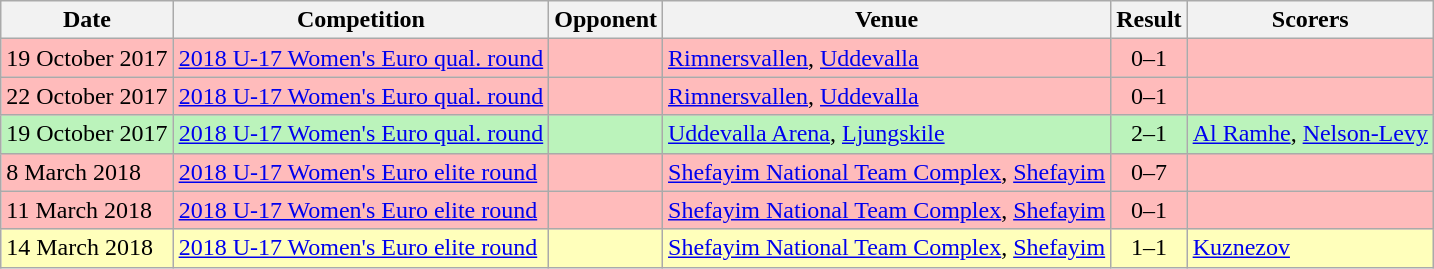<table class="wikitable">
<tr>
<th>Date</th>
<th>Competition</th>
<th>Opponent</th>
<th>Venue</th>
<th>Result</th>
<th>Scorers</th>
</tr>
<tr bgcolor="#FFBBBB">
<td>19 October 2017</td>
<td><a href='#'>2018 U-17 Women's Euro qual. round</a></td>
<td></td>
<td><a href='#'>Rimnersvallen</a>, <a href='#'>Uddevalla</a></td>
<td align=center>0–1</td>
<td></td>
</tr>
<tr bgcolor="#FFBBBB">
<td>22 October 2017</td>
<td><a href='#'>2018 U-17 Women's Euro qual. round</a></td>
<td></td>
<td><a href='#'>Rimnersvallen</a>, <a href='#'>Uddevalla</a></td>
<td align=center>0–1</td>
<td></td>
</tr>
<tr bgcolor="#BBF3BB">
<td>19 October 2017</td>
<td><a href='#'>2018 U-17 Women's Euro qual. round</a></td>
<td></td>
<td><a href='#'>Uddevalla Arena</a>, <a href='#'>Ljungskile</a></td>
<td align=center>2–1</td>
<td><a href='#'>Al Ramhe</a>, <a href='#'>Nelson-Levy</a></td>
</tr>
<tr bgcolor="#FFBBBB">
<td>8 March 2018</td>
<td><a href='#'>2018 U-17 Women's Euro elite round</a></td>
<td></td>
<td><a href='#'>Shefayim National Team Complex</a>, <a href='#'>Shefayim</a></td>
<td align=center>0–7</td>
<td></td>
</tr>
<tr bgcolor="#FFBBBB">
<td>11 March 2018</td>
<td><a href='#'>2018 U-17 Women's Euro elite round</a></td>
<td></td>
<td><a href='#'>Shefayim National Team Complex</a>, <a href='#'>Shefayim</a></td>
<td align=center>0–1</td>
<td></td>
</tr>
<tr bgcolor="#FFFFBB">
<td>14 March 2018</td>
<td><a href='#'>2018 U-17 Women's Euro elite round</a></td>
<td></td>
<td><a href='#'>Shefayim National Team Complex</a>, <a href='#'>Shefayim</a></td>
<td align=center>1–1</td>
<td><a href='#'>Kuznezov</a></td>
</tr>
</table>
